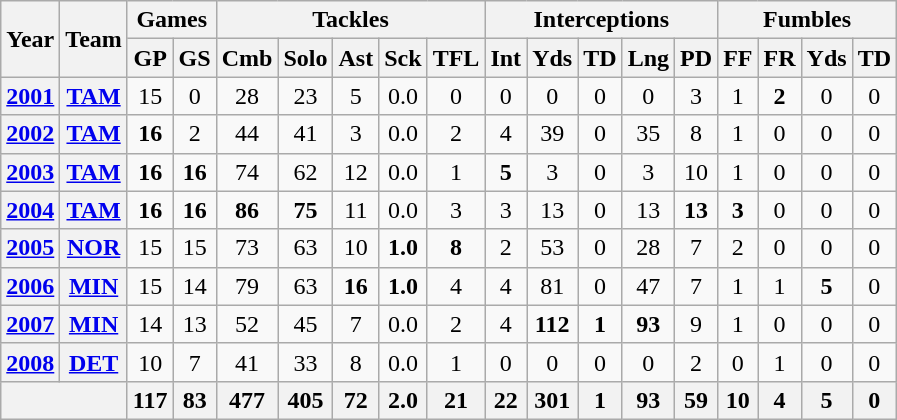<table class="wikitable" style="text-align:center">
<tr>
<th rowspan="2">Year</th>
<th rowspan="2">Team</th>
<th colspan="2">Games</th>
<th colspan="5">Tackles</th>
<th colspan="5">Interceptions</th>
<th colspan="4">Fumbles</th>
</tr>
<tr>
<th>GP</th>
<th>GS</th>
<th>Cmb</th>
<th>Solo</th>
<th>Ast</th>
<th>Sck</th>
<th>TFL</th>
<th>Int</th>
<th>Yds</th>
<th>TD</th>
<th>Lng</th>
<th>PD</th>
<th>FF</th>
<th>FR</th>
<th>Yds</th>
<th>TD</th>
</tr>
<tr>
<th><a href='#'>2001</a></th>
<th><a href='#'>TAM</a></th>
<td>15</td>
<td>0</td>
<td>28</td>
<td>23</td>
<td>5</td>
<td>0.0</td>
<td>0</td>
<td>0</td>
<td>0</td>
<td>0</td>
<td>0</td>
<td>3</td>
<td>1</td>
<td><strong>2</strong></td>
<td>0</td>
<td>0</td>
</tr>
<tr>
<th><a href='#'>2002</a></th>
<th><a href='#'>TAM</a></th>
<td><strong>16</strong></td>
<td>2</td>
<td>44</td>
<td>41</td>
<td>3</td>
<td>0.0</td>
<td>2</td>
<td>4</td>
<td>39</td>
<td>0</td>
<td>35</td>
<td>8</td>
<td>1</td>
<td>0</td>
<td>0</td>
<td>0</td>
</tr>
<tr>
<th><a href='#'>2003</a></th>
<th><a href='#'>TAM</a></th>
<td><strong>16</strong></td>
<td><strong>16</strong></td>
<td>74</td>
<td>62</td>
<td>12</td>
<td>0.0</td>
<td>1</td>
<td><strong>5</strong></td>
<td>3</td>
<td>0</td>
<td>3</td>
<td>10</td>
<td>1</td>
<td>0</td>
<td>0</td>
<td>0</td>
</tr>
<tr>
<th><a href='#'>2004</a></th>
<th><a href='#'>TAM</a></th>
<td><strong>16</strong></td>
<td><strong>16</strong></td>
<td><strong>86</strong></td>
<td><strong>75</strong></td>
<td>11</td>
<td>0.0</td>
<td>3</td>
<td>3</td>
<td>13</td>
<td>0</td>
<td>13</td>
<td><strong>13</strong></td>
<td><strong>3</strong></td>
<td>0</td>
<td>0</td>
<td>0</td>
</tr>
<tr>
<th><a href='#'>2005</a></th>
<th><a href='#'>NOR</a></th>
<td>15</td>
<td>15</td>
<td>73</td>
<td>63</td>
<td>10</td>
<td><strong>1.0</strong></td>
<td><strong>8</strong></td>
<td>2</td>
<td>53</td>
<td>0</td>
<td>28</td>
<td>7</td>
<td>2</td>
<td>0</td>
<td>0</td>
<td>0</td>
</tr>
<tr>
<th><a href='#'>2006</a></th>
<th><a href='#'>MIN</a></th>
<td>15</td>
<td>14</td>
<td>79</td>
<td>63</td>
<td><strong>16</strong></td>
<td><strong>1.0</strong></td>
<td>4</td>
<td>4</td>
<td>81</td>
<td>0</td>
<td>47</td>
<td>7</td>
<td>1</td>
<td>1</td>
<td><strong>5</strong></td>
<td>0</td>
</tr>
<tr>
<th><a href='#'>2007</a></th>
<th><a href='#'>MIN</a></th>
<td>14</td>
<td>13</td>
<td>52</td>
<td>45</td>
<td>7</td>
<td>0.0</td>
<td>2</td>
<td>4</td>
<td><strong>112</strong></td>
<td><strong>1</strong></td>
<td><strong>93</strong></td>
<td>9</td>
<td>1</td>
<td>0</td>
<td>0</td>
<td>0</td>
</tr>
<tr>
<th><a href='#'>2008</a></th>
<th><a href='#'>DET</a></th>
<td>10</td>
<td>7</td>
<td>41</td>
<td>33</td>
<td>8</td>
<td>0.0</td>
<td>1</td>
<td>0</td>
<td>0</td>
<td>0</td>
<td>0</td>
<td>2</td>
<td>0</td>
<td>1</td>
<td>0</td>
<td>0</td>
</tr>
<tr>
<th colspan="2"></th>
<th>117</th>
<th>83</th>
<th>477</th>
<th>405</th>
<th>72</th>
<th>2.0</th>
<th>21</th>
<th>22</th>
<th>301</th>
<th>1</th>
<th>93</th>
<th>59</th>
<th>10</th>
<th>4</th>
<th>5</th>
<th>0</th>
</tr>
</table>
